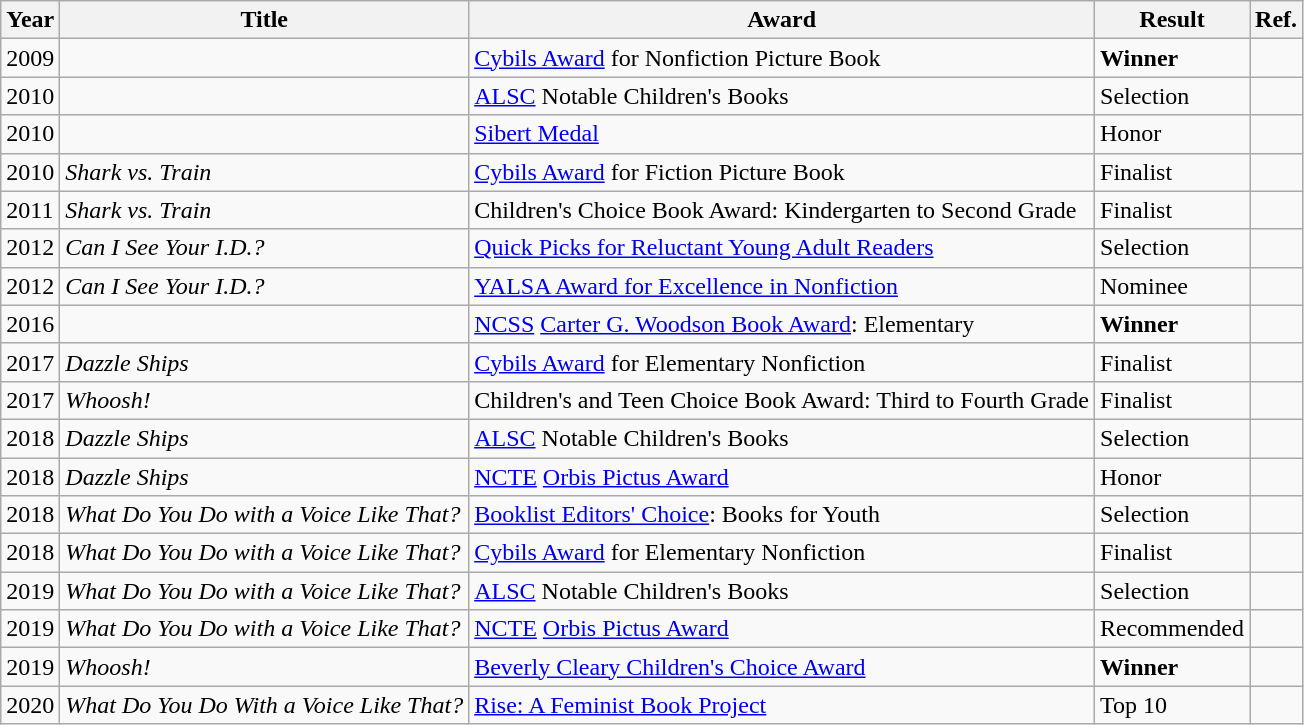<table class="wikitable sortable mw-collapsible">
<tr>
<th>Year</th>
<th>Title</th>
<th>Award</th>
<th>Result</th>
<th>Ref.</th>
</tr>
<tr>
<td>2009</td>
<td><em></em></td>
<td><a href='#'>Cybils Award</a> for Nonfiction Picture Book</td>
<td><strong>Winner</strong></td>
<td></td>
</tr>
<tr>
<td>2010</td>
<td><em></em></td>
<td><a href='#'>ALSC</a> Notable Children's Books</td>
<td>Selection</td>
<td></td>
</tr>
<tr>
<td>2010</td>
<td><em></em></td>
<td><a href='#'>Sibert Medal</a></td>
<td>Honor</td>
<td></td>
</tr>
<tr>
<td>2010</td>
<td><em>Shark vs. Train</em></td>
<td><a href='#'>Cybils Award</a> for Fiction Picture Book</td>
<td>Finalist</td>
<td></td>
</tr>
<tr>
<td>2011</td>
<td><em>Shark vs. Train</em></td>
<td>Children's Choice Book Award: Kindergarten to Second Grade</td>
<td>Finalist</td>
<td></td>
</tr>
<tr>
<td>2012</td>
<td><em>Can I See Your I.D.?</em></td>
<td><a href='#'>Quick Picks for Reluctant Young Adult Readers</a></td>
<td>Selection</td>
<td></td>
</tr>
<tr>
<td>2012</td>
<td><em>Can I See Your I.D.?</em></td>
<td><a href='#'>YALSA Award for Excellence in Nonfiction</a></td>
<td>Nominee</td>
<td></td>
</tr>
<tr>
<td>2016</td>
<td><em></em></td>
<td><a href='#'>NCSS</a> <a href='#'>Carter G. Woodson Book Award</a>: Elementary</td>
<td><strong>Winner</strong></td>
<td></td>
</tr>
<tr>
<td>2017</td>
<td><em>Dazzle Ships</em></td>
<td><a href='#'>Cybils Award</a> for Elementary Nonfiction</td>
<td>Finalist</td>
<td></td>
</tr>
<tr>
<td>2017</td>
<td><em>Whoosh!</em></td>
<td>Children's and Teen Choice Book Award: Third to Fourth Grade</td>
<td>Finalist</td>
<td></td>
</tr>
<tr>
<td>2018</td>
<td><em>Dazzle Ships</em></td>
<td><a href='#'>ALSC</a> Notable Children's Books</td>
<td>Selection</td>
<td></td>
</tr>
<tr>
<td>2018</td>
<td><em>Dazzle Ships</em></td>
<td><a href='#'>NCTE</a> <a href='#'>Orbis Pictus Award</a></td>
<td>Honor</td>
<td></td>
</tr>
<tr>
<td>2018</td>
<td><em>What Do You Do with a Voice Like That?</em></td>
<td><a href='#'>Booklist Editors' Choice</a>: Books for Youth</td>
<td>Selection</td>
<td></td>
</tr>
<tr>
<td>2018</td>
<td><em>What Do You Do with a Voice Like That?</em></td>
<td><a href='#'>Cybils Award</a> for Elementary Nonfiction</td>
<td>Finalist</td>
<td></td>
</tr>
<tr>
<td>2019</td>
<td><em>What Do You Do with a Voice Like That?</em></td>
<td><a href='#'>ALSC</a> Notable Children's Books</td>
<td>Selection</td>
<td></td>
</tr>
<tr>
<td>2019</td>
<td><em>What Do You Do with a Voice Like That?</em></td>
<td><a href='#'>NCTE</a> <a href='#'>Orbis Pictus Award</a></td>
<td>Recommended</td>
<td></td>
</tr>
<tr>
<td>2019</td>
<td><em>Whoosh!</em></td>
<td><a href='#'>Beverly Cleary Children's Choice Award</a></td>
<td><strong>Winner</strong></td>
<td></td>
</tr>
<tr>
<td>2020</td>
<td><em>What Do You Do With a Voice Like That?</em></td>
<td><a href='#'>Rise: A Feminist Book Project</a></td>
<td>Top 10</td>
<td></td>
</tr>
</table>
